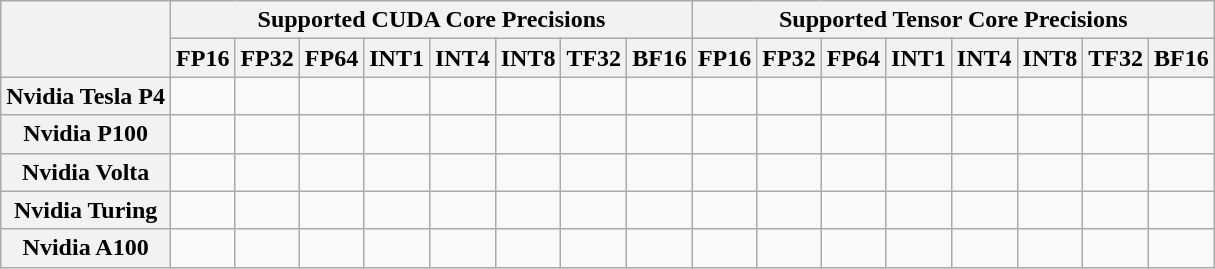<table class="wikitable" style="text-align:center;">
<tr>
<th rowspan="2"></th>
<th colspan="8">Supported CUDA Core Precisions</th>
<th colspan="8">Supported Tensor Core Precisions</th>
</tr>
<tr>
<th>FP16</th>
<th>FP32</th>
<th>FP64</th>
<th>INT1</th>
<th>INT4</th>
<th>INT8</th>
<th>TF32</th>
<th>BF16</th>
<th>FP16</th>
<th>FP32</th>
<th>FP64</th>
<th>INT1</th>
<th>INT4</th>
<th>INT8</th>
<th>TF32</th>
<th>BF16</th>
</tr>
<tr>
<th>Nvidia Tesla P4</th>
<td></td>
<td></td>
<td></td>
<td></td>
<td></td>
<td></td>
<td></td>
<td></td>
<td></td>
<td></td>
<td></td>
<td></td>
<td></td>
<td></td>
<td></td>
<td></td>
</tr>
<tr>
<th>Nvidia P100</th>
<td></td>
<td></td>
<td></td>
<td></td>
<td></td>
<td></td>
<td></td>
<td></td>
<td></td>
<td></td>
<td></td>
<td></td>
<td></td>
<td></td>
<td></td>
<td></td>
</tr>
<tr>
<th>Nvidia Volta</th>
<td></td>
<td></td>
<td></td>
<td></td>
<td></td>
<td></td>
<td></td>
<td></td>
<td></td>
<td></td>
<td></td>
<td></td>
<td></td>
<td></td>
<td></td>
<td></td>
</tr>
<tr>
<th>Nvidia Turing</th>
<td></td>
<td></td>
<td></td>
<td></td>
<td></td>
<td></td>
<td></td>
<td></td>
<td></td>
<td></td>
<td></td>
<td></td>
<td></td>
<td></td>
<td></td>
<td></td>
</tr>
<tr>
<th>Nvidia A100</th>
<td></td>
<td></td>
<td></td>
<td></td>
<td></td>
<td></td>
<td></td>
<td></td>
<td></td>
<td></td>
<td></td>
<td></td>
<td></td>
<td></td>
<td></td>
<td></td>
</tr>
</table>
